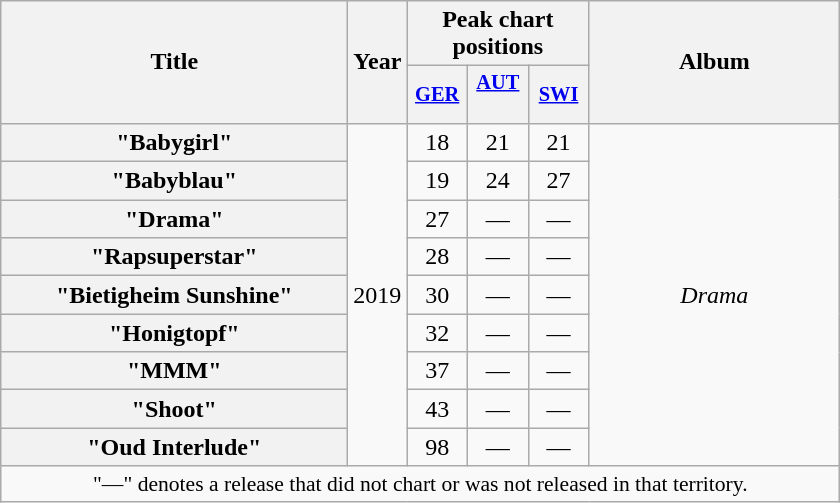<table class="wikitable plainrowheaders" style="text-align:center;">
<tr>
<th scope="col" rowspan="2" style="width:14em;">Title</th>
<th scope="col" rowspan="2" style="width:1em;">Year</th>
<th scope="col" colspan="3">Peak chart positions</th>
<th scope="col" rowspan="2" style="width:10em;">Album</th>
</tr>
<tr>
<th style="width:2.5em; font-size:85%"><a href='#'>GER</a><br></th>
<th style="width:2.5em; font-size:85%"><a href='#'>AUT</a><br><br></th>
<th style="width:2.5em; font-size:85%"><a href='#'>SWI</a><br></th>
</tr>
<tr>
<th scope="row">"Babygirl"</th>
<td rowspan="9">2019</td>
<td>18</td>
<td>21</td>
<td>21</td>
<td rowspan="9"><em>Drama</em></td>
</tr>
<tr>
<th scope="row">"Babyblau"</th>
<td>19</td>
<td>24</td>
<td>27</td>
</tr>
<tr>
<th scope="row">"Drama"</th>
<td>27</td>
<td>—</td>
<td>—</td>
</tr>
<tr>
<th scope="row">"Rapsuperstar"</th>
<td>28</td>
<td>—</td>
<td>—</td>
</tr>
<tr>
<th scope="row">"Bietigheim Sunshine"</th>
<td>30</td>
<td>—</td>
<td>—</td>
</tr>
<tr>
<th scope="row">"Honigtopf"</th>
<td>32</td>
<td>—</td>
<td>—</td>
</tr>
<tr>
<th scope="row">"MMM"</th>
<td>37</td>
<td>—</td>
<td>—</td>
</tr>
<tr>
<th scope="row">"Shoot"</th>
<td>43</td>
<td>—</td>
<td>—</td>
</tr>
<tr>
<th scope="row">"Oud Interlude"</th>
<td>98</td>
<td>—</td>
<td>—</td>
</tr>
<tr>
<td colspan="6" style="font-size:90%">"—" denotes a release that did not chart or was not released in that territory.</td>
</tr>
</table>
